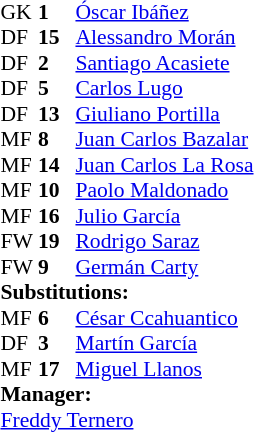<table style="font-size:90%; margin:0.2em auto;" cellspacing="0" cellpadding="0">
<tr>
<th width="25"></th>
<th width="25"></th>
</tr>
<tr>
<td>GK</td>
<td><strong>1</strong></td>
<td> <a href='#'>Óscar Ibáñez</a></td>
<td></td>
<td></td>
</tr>
<tr>
<td>DF</td>
<td><strong>15</strong></td>
<td> <a href='#'>Alessandro Morán</a></td>
<td></td>
<td></td>
</tr>
<tr>
<td>DF</td>
<td><strong>2</strong></td>
<td> <a href='#'>Santiago Acasiete</a></td>
</tr>
<tr>
<td>DF</td>
<td><strong>5</strong></td>
<td> <a href='#'>Carlos Lugo</a></td>
</tr>
<tr>
<td>DF</td>
<td><strong>13</strong></td>
<td> <a href='#'>Giuliano Portilla</a></td>
</tr>
<tr>
<td>MF</td>
<td><strong>8</strong></td>
<td> <a href='#'>Juan Carlos Bazalar</a></td>
<td></td>
<td></td>
</tr>
<tr>
<td>MF</td>
<td><strong>14</strong></td>
<td> <a href='#'>Juan Carlos La Rosa</a></td>
<td></td>
<td></td>
</tr>
<tr>
<td>MF</td>
<td><strong>10</strong></td>
<td> <a href='#'>Paolo Maldonado</a></td>
<td></td>
<td></td>
</tr>
<tr>
<td>MF</td>
<td><strong>16</strong></td>
<td> <a href='#'>Julio García</a></td>
<td></td>
<td></td>
</tr>
<tr>
<td>FW</td>
<td><strong>19</strong></td>
<td> <a href='#'>Rodrigo Saraz</a></td>
<td></td>
<td></td>
</tr>
<tr>
<td>FW</td>
<td><strong>9</strong></td>
<td> <a href='#'>Germán Carty</a></td>
<td></td>
<td></td>
</tr>
<tr>
<td colspan=3><strong>Substitutions:</strong></td>
</tr>
<tr>
<td>MF</td>
<td><strong>6</strong></td>
<td> <a href='#'>César Ccahuantico</a></td>
<td></td>
<td></td>
</tr>
<tr>
<td>DF</td>
<td><strong>3</strong></td>
<td> <a href='#'>Martín García</a></td>
<td></td>
<td></td>
</tr>
<tr>
<td>MF</td>
<td><strong>17</strong></td>
<td> <a href='#'>Miguel Llanos</a></td>
<td></td>
<td></td>
</tr>
<tr>
<td colspan=3><strong>Manager:</strong></td>
</tr>
<tr>
<td colspan=4> <a href='#'>Freddy Ternero</a></td>
</tr>
</table>
